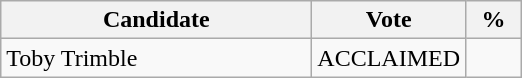<table class="wikitable">
<tr>
<th bgcolor="#DDDDFF" width="200px">Candidate</th>
<th bgcolor="#DDDDFF" width="50px">Vote</th>
<th bgcolor="#DDDDFF" width="30px">%</th>
</tr>
<tr>
<td>Toby Trimble</td>
<td>ACCLAIMED</td>
<td></td>
</tr>
</table>
